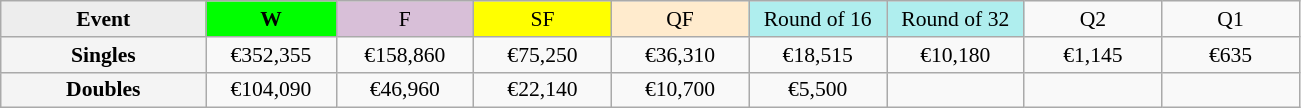<table class=wikitable style=font-size:90%;text-align:center>
<tr>
<td width=130 bgcolor=ededed><strong>Event</strong></td>
<td width=80 bgcolor=lime><strong>W</strong></td>
<td width=85 bgcolor=thistle>F</td>
<td width=85 bgcolor=ffff00>SF</td>
<td width=85 bgcolor=ffebcd>QF</td>
<td width=85 bgcolor=afeeee>Round of 16</td>
<td width=85 bgcolor=afeeee>Round of 32</td>
<td width=85>Q2</td>
<td width=85>Q1</td>
</tr>
<tr>
<th style=background:#f4f4f4>Singles</th>
<td>€352,355</td>
<td>€158,860</td>
<td>€75,250</td>
<td>€36,310</td>
<td>€18,515</td>
<td>€10,180</td>
<td>€1,145</td>
<td>€635</td>
</tr>
<tr>
<th style=background:#f4f4f4>Doubles</th>
<td>€104,090</td>
<td>€46,960</td>
<td>€22,140</td>
<td>€10,700</td>
<td>€5,500</td>
<td></td>
<td></td>
<td></td>
</tr>
</table>
